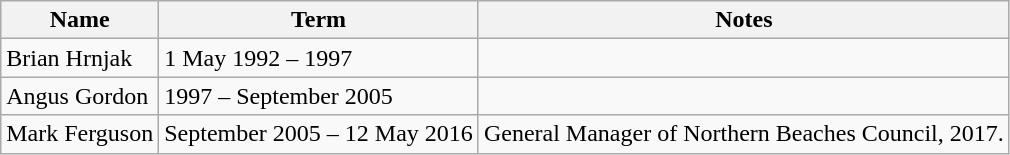<table class="wikitable">
<tr>
<th>Name</th>
<th>Term</th>
<th>Notes</th>
</tr>
<tr>
<td>Brian Hrnjak</td>
<td>1 May 1992 – 1997</td>
<td></td>
</tr>
<tr>
<td>Angus Gordon</td>
<td>1997 – September 2005</td>
<td></td>
</tr>
<tr>
<td>Mark Ferguson</td>
<td>September 2005 – 12 May 2016</td>
<td>General Manager of Northern Beaches Council, 2017.</td>
</tr>
</table>
